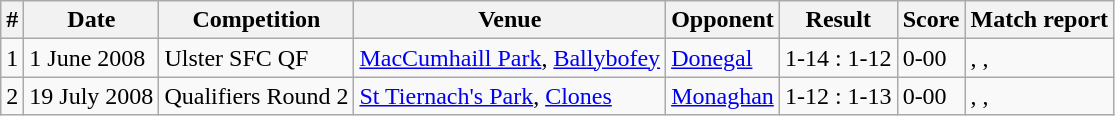<table class="wikitable collapsible collapsed">
<tr>
<th>#</th>
<th>Date</th>
<th>Competition</th>
<th>Venue</th>
<th>Opponent</th>
<th>Result</th>
<th>Score</th>
<th>Match report</th>
</tr>
<tr>
<td>1</td>
<td>1 June 2008</td>
<td>Ulster SFC QF</td>
<td><a href='#'>MacCumhaill Park</a>, <a href='#'>Ballybofey</a></td>
<td><a href='#'>Donegal</a></td>
<td>1-14 : 1-12</td>
<td>0-00</td>
<td>, , </td>
</tr>
<tr>
<td>2</td>
<td>19 July 2008</td>
<td>Qualifiers Round 2</td>
<td><a href='#'>St Tiernach's Park</a>, <a href='#'>Clones</a></td>
<td><a href='#'>Monaghan</a></td>
<td>1-12 : 1-13</td>
<td>0-00</td>
<td>, , </td>
</tr>
</table>
